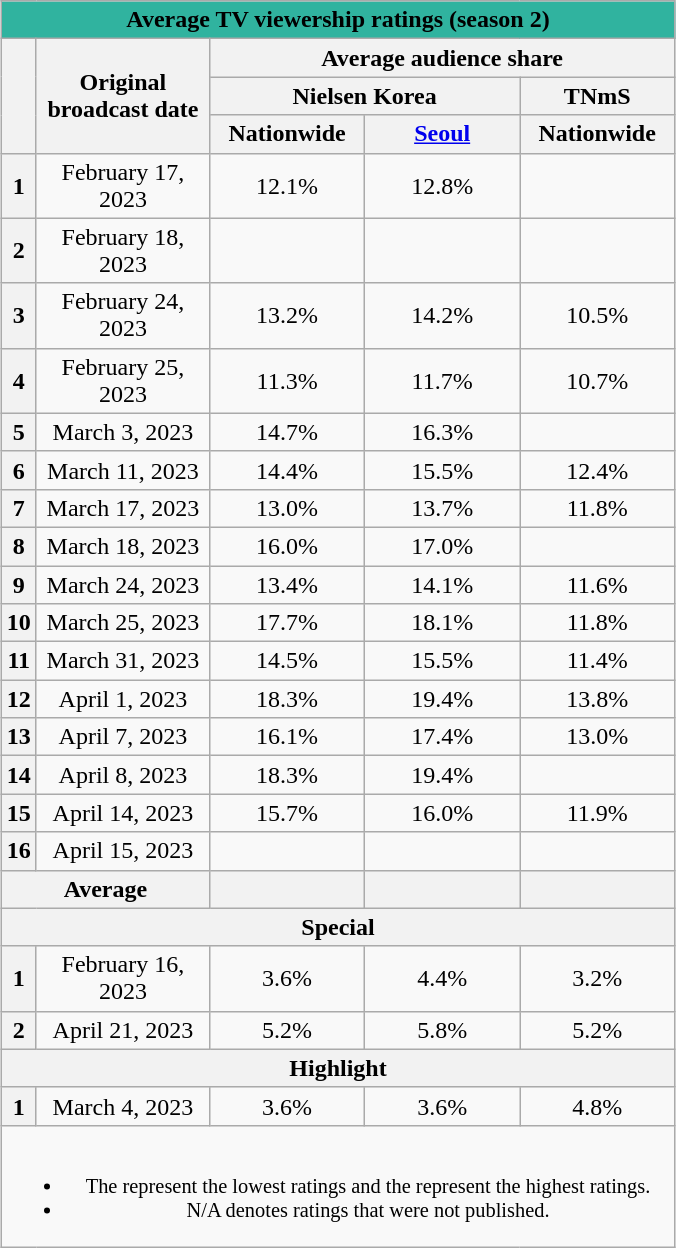<table class="wikitable" style="text-align:center;max-width:450px; margin-left: auto; margin-right: auto; border: none;">
<tr>
<th colspan="5" style="background:#30B39F; text-align:center">Average TV viewership ratings (season 2)</th>
</tr>
<tr>
<th scope="col" rowspan="3"></th>
<th scope="col" rowspan="3">Original broadcast date</th>
<th scope="col" colspan="3">Average audience share</th>
</tr>
<tr>
<th scope="col" colspan="2">Nielsen Korea</th>
<th scope="col">TNmS</th>
</tr>
<tr>
<th scope="col" style="width:6em">Nationwide</th>
<th scope="col" style="width:6em"><a href='#'>Seoul</a></th>
<th scope="col" style="width:6em">Nationwide</th>
</tr>
<tr>
<th scope="row">1</th>
<td>February 17, 2023</td>
<td>12.1% </td>
<td>12.8% </td>
<td><strong></strong> </td>
</tr>
<tr>
<th scope="row">2</th>
<td>February 18, 2023</td>
<td><strong></strong> </td>
<td><strong></strong> </td>
<td></td>
</tr>
<tr>
<th scope="row">3</th>
<td>February 24, 2023</td>
<td>13.2% </td>
<td>14.2% </td>
<td>10.5% </td>
</tr>
<tr>
<th scope="row">4</th>
<td>February 25, 2023</td>
<td>11.3% </td>
<td>11.7% </td>
<td>10.7% </td>
</tr>
<tr>
<th scope="row">5</th>
<td>March 3, 2023</td>
<td>14.7% </td>
<td>16.3% </td>
<td></td>
</tr>
<tr>
<th scope="row">6</th>
<td>March 11, 2023</td>
<td>14.4% </td>
<td>15.5% </td>
<td>12.4% </td>
</tr>
<tr>
<th scope="row">7</th>
<td>March 17, 2023</td>
<td>13.0% </td>
<td>13.7% </td>
<td>11.8% </td>
</tr>
<tr>
<th scope="row">8</th>
<td>March 18, 2023</td>
<td>16.0% </td>
<td>17.0% </td>
<td></td>
</tr>
<tr>
<th scope="row">9</th>
<td>March 24, 2023</td>
<td>13.4% </td>
<td>14.1% </td>
<td>11.6% </td>
</tr>
<tr>
<th scope="row">10</th>
<td>March 25, 2023</td>
<td>17.7% </td>
<td>18.1% </td>
<td>11.8% </td>
</tr>
<tr>
<th scope="row">11</th>
<td>March 31, 2023</td>
<td>14.5% </td>
<td>15.5% </td>
<td>11.4% </td>
</tr>
<tr>
<th scope="row">12</th>
<td>April 1, 2023</td>
<td>18.3% </td>
<td>19.4% </td>
<td>13.8% </td>
</tr>
<tr>
<th scope="row">13</th>
<td>April 7, 2023</td>
<td>16.1% </td>
<td>17.4% </td>
<td>13.0% </td>
</tr>
<tr>
<th scope="row">14</th>
<td>April 8, 2023</td>
<td>18.3% </td>
<td>19.4% </td>
<td><strong></strong> </td>
</tr>
<tr>
<th scope="row">15</th>
<td>April 14, 2023</td>
<td>15.7% </td>
<td>16.0% </td>
<td>11.9% </td>
</tr>
<tr>
<th scope="row">16</th>
<td>April 15, 2023</td>
<td><strong></strong> </td>
<td><strong></strong> </td>
<td></td>
</tr>
<tr>
<th colspan="2">Average</th>
<th></th>
<th></th>
<th></th>
</tr>
<tr>
<th colspan="5">Special</th>
</tr>
<tr>
<th scope="row">1</th>
<td>February 16, 2023</td>
<td>3.6% </td>
<td>4.4% </td>
<td>3.2% </td>
</tr>
<tr>
<th scope="row">2</th>
<td>April 21, 2023</td>
<td>5.2% </td>
<td>5.8% </td>
<td>5.2% </td>
</tr>
<tr>
<th colspan="5">Highlight</th>
</tr>
<tr>
<th>1</th>
<td>March 4, 2023</td>
<td>3.6% </td>
<td>3.6% </td>
<td>4.8% </td>
</tr>
<tr>
<td colspan="6" style="font-size:85%"><br><ul><li>The <strong></strong> represent the lowest ratings and the <strong></strong> represent the highest ratings.</li><li>N/A denotes ratings that were not published.</li></ul></td>
</tr>
</table>
